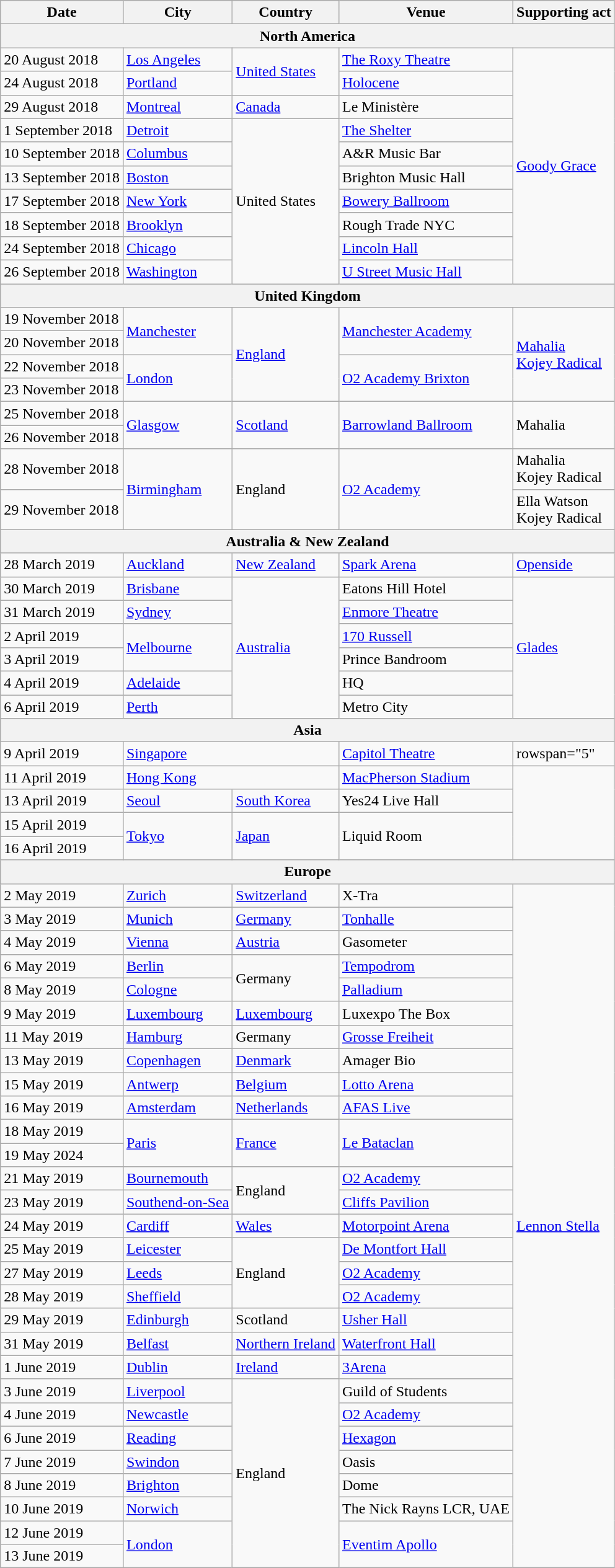<table class="wikitable">
<tr>
<th>Date</th>
<th>City</th>
<th>Country</th>
<th>Venue</th>
<th>Supporting act</th>
</tr>
<tr>
<th colspan="5">North America</th>
</tr>
<tr>
<td>20 August 2018</td>
<td><a href='#'>Los Angeles</a></td>
<td rowspan="2"><a href='#'>United States</a></td>
<td><a href='#'>The Roxy Theatre</a></td>
<td rowspan="10"><a href='#'>Goody Grace</a></td>
</tr>
<tr>
<td>24 August 2018</td>
<td><a href='#'>Portland</a></td>
<td><a href='#'>Holocene</a></td>
</tr>
<tr>
<td>29 August 2018</td>
<td><a href='#'>Montreal</a></td>
<td><a href='#'>Canada</a></td>
<td>Le Ministère</td>
</tr>
<tr>
<td>1 September 2018</td>
<td><a href='#'>Detroit</a></td>
<td rowspan="7">United States</td>
<td><a href='#'>The Shelter</a></td>
</tr>
<tr>
<td>10 September 2018</td>
<td><a href='#'>Columbus</a></td>
<td>A&R Music Bar</td>
</tr>
<tr>
<td>13 September 2018</td>
<td><a href='#'>Boston</a></td>
<td>Brighton Music Hall</td>
</tr>
<tr>
<td>17 September 2018</td>
<td><a href='#'>New York</a></td>
<td><a href='#'>Bowery Ballroom</a></td>
</tr>
<tr>
<td>18 September 2018</td>
<td><a href='#'>Brooklyn</a></td>
<td>Rough Trade NYC</td>
</tr>
<tr>
<td>24 September 2018</td>
<td><a href='#'>Chicago</a></td>
<td><a href='#'>Lincoln Hall</a></td>
</tr>
<tr>
<td>26 September 2018</td>
<td><a href='#'>Washington</a></td>
<td><a href='#'>U Street Music Hall</a></td>
</tr>
<tr>
<th colspan="5">United Kingdom</th>
</tr>
<tr>
<td>19 November 2018</td>
<td rowspan="2"><a href='#'>Manchester</a></td>
<td rowspan="4"><a href='#'>England</a></td>
<td rowspan="2"><a href='#'>Manchester Academy</a></td>
<td rowspan="4"><a href='#'>Mahalia</a><br><a href='#'>Kojey Radical</a></td>
</tr>
<tr>
<td>20 November 2018</td>
</tr>
<tr>
<td>22 November 2018</td>
<td rowspan="2"><a href='#'>London</a></td>
<td rowspan="2"><a href='#'>O2 Academy Brixton</a></td>
</tr>
<tr>
<td>23 November 2018</td>
</tr>
<tr>
<td>25 November 2018</td>
<td rowspan="2"><a href='#'>Glasgow</a></td>
<td rowspan="2"><a href='#'>Scotland</a></td>
<td rowspan="2"><a href='#'>Barrowland Ballroom</a></td>
<td rowspan="2">Mahalia</td>
</tr>
<tr>
<td>26 November 2018</td>
</tr>
<tr>
<td>28 November 2018</td>
<td rowspan="2"><a href='#'>Birmingham</a></td>
<td rowspan="2">England</td>
<td rowspan="2"><a href='#'>O2 Academy</a></td>
<td>Mahalia<br>Kojey Radical</td>
</tr>
<tr>
<td>29 November 2018</td>
<td>Ella Watson<br>Kojey Radical</td>
</tr>
<tr>
<th colspan="5">Australia & New Zealand</th>
</tr>
<tr>
<td>28 March 2019</td>
<td><a href='#'>Auckland</a></td>
<td><a href='#'>New Zealand</a></td>
<td><a href='#'>Spark Arena</a></td>
<td><a href='#'>Openside</a></td>
</tr>
<tr>
<td>30 March 2019</td>
<td><a href='#'>Brisbane</a></td>
<td rowspan="6"><a href='#'>Australia</a></td>
<td>Eatons Hill Hotel</td>
<td rowspan="6"><a href='#'>Glades</a></td>
</tr>
<tr>
<td>31 March 2019</td>
<td><a href='#'>Sydney</a></td>
<td><a href='#'>Enmore Theatre</a></td>
</tr>
<tr>
<td>2 April 2019</td>
<td rowspan="2"><a href='#'>Melbourne</a></td>
<td><a href='#'>170 Russell</a></td>
</tr>
<tr>
<td>3 April 2019</td>
<td>Prince Bandroom</td>
</tr>
<tr>
<td>4 April 2019</td>
<td><a href='#'>Adelaide</a></td>
<td>HQ</td>
</tr>
<tr>
<td>6 April 2019</td>
<td><a href='#'>Perth</a></td>
<td>Metro City</td>
</tr>
<tr>
<th colspan="5">Asia</th>
</tr>
<tr>
<td>9 April 2019</td>
<td colspan="2"><a href='#'>Singapore</a></td>
<td><a href='#'>Capitol Theatre</a></td>
<td>rowspan="5" </td>
</tr>
<tr>
<td>11 April 2019</td>
<td colspan="2"><a href='#'>Hong Kong</a></td>
<td><a href='#'>MacPherson Stadium</a></td>
</tr>
<tr>
<td>13 April 2019</td>
<td><a href='#'>Seoul</a></td>
<td><a href='#'>South Korea</a></td>
<td>Yes24 Live Hall</td>
</tr>
<tr>
<td>15 April 2019</td>
<td rowspan="2"><a href='#'>Tokyo</a></td>
<td rowspan="2"><a href='#'>Japan</a></td>
<td rowspan="2">Liquid Room</td>
</tr>
<tr>
<td>16 April 2019</td>
</tr>
<tr>
<th colspan="5">Europe</th>
</tr>
<tr>
<td>2 May 2019</td>
<td><a href='#'>Zurich</a></td>
<td><a href='#'>Switzerland</a></td>
<td>X-Tra</td>
<td rowspan="29"><a href='#'>Lennon Stella</a></td>
</tr>
<tr>
<td>3 May 2019</td>
<td><a href='#'>Munich</a></td>
<td><a href='#'>Germany</a></td>
<td><a href='#'>Tonhalle</a></td>
</tr>
<tr>
<td>4 May 2019</td>
<td><a href='#'>Vienna</a></td>
<td><a href='#'>Austria</a></td>
<td>Gasometer</td>
</tr>
<tr>
<td>6 May 2019</td>
<td><a href='#'>Berlin</a></td>
<td rowspan="2">Germany</td>
<td><a href='#'>Tempodrom</a></td>
</tr>
<tr>
<td>8 May 2019</td>
<td><a href='#'>Cologne</a></td>
<td><a href='#'>Palladium</a></td>
</tr>
<tr>
<td>9 May 2019</td>
<td><a href='#'>Luxembourg</a></td>
<td><a href='#'>Luxembourg</a></td>
<td>Luxexpo The Box</td>
</tr>
<tr>
<td>11 May 2019</td>
<td><a href='#'>Hamburg</a></td>
<td>Germany</td>
<td><a href='#'>Grosse Freiheit</a></td>
</tr>
<tr>
<td>13 May 2019</td>
<td><a href='#'>Copenhagen</a></td>
<td><a href='#'>Denmark</a></td>
<td>Amager Bio</td>
</tr>
<tr>
<td>15 May 2019</td>
<td><a href='#'>Antwerp</a></td>
<td><a href='#'>Belgium</a></td>
<td><a href='#'>Lotto Arena</a></td>
</tr>
<tr>
<td>16 May 2019</td>
<td><a href='#'>Amsterdam</a></td>
<td><a href='#'>Netherlands</a></td>
<td><a href='#'>AFAS Live</a></td>
</tr>
<tr>
<td>18 May 2019</td>
<td rowspan="2"><a href='#'>Paris</a></td>
<td rowspan="2"><a href='#'>France</a></td>
<td rowspan="2"><a href='#'>Le Bataclan</a></td>
</tr>
<tr>
<td>19 May 2024</td>
</tr>
<tr>
<td>21 May 2019</td>
<td><a href='#'>Bournemouth</a></td>
<td rowspan="2">England</td>
<td><a href='#'>O2 Academy</a></td>
</tr>
<tr>
<td>23 May 2019</td>
<td><a href='#'>Southend-on-Sea</a></td>
<td><a href='#'>Cliffs Pavilion</a></td>
</tr>
<tr>
<td>24 May 2019</td>
<td><a href='#'>Cardiff</a></td>
<td><a href='#'>Wales</a></td>
<td><a href='#'>Motorpoint Arena</a></td>
</tr>
<tr>
<td>25 May 2019</td>
<td><a href='#'>Leicester</a></td>
<td rowspan="3">England</td>
<td><a href='#'>De Montfort Hall</a></td>
</tr>
<tr>
<td>27 May 2019</td>
<td><a href='#'>Leeds</a></td>
<td><a href='#'>O2 Academy</a></td>
</tr>
<tr>
<td>28 May 2019</td>
<td><a href='#'>Sheffield</a></td>
<td><a href='#'>O2 Academy</a></td>
</tr>
<tr>
<td>29 May 2019</td>
<td><a href='#'>Edinburgh</a></td>
<td>Scotland</td>
<td><a href='#'>Usher Hall</a></td>
</tr>
<tr>
<td>31 May 2019</td>
<td><a href='#'>Belfast</a></td>
<td><a href='#'>Northern Ireland</a></td>
<td><a href='#'>Waterfront Hall</a></td>
</tr>
<tr>
<td>1 June 2019</td>
<td><a href='#'>Dublin</a></td>
<td><a href='#'>Ireland</a></td>
<td><a href='#'>3Arena</a></td>
</tr>
<tr>
<td>3 June 2019</td>
<td><a href='#'>Liverpool</a></td>
<td rowspan="8">England</td>
<td>Guild of Students</td>
</tr>
<tr>
<td>4 June 2019</td>
<td><a href='#'>Newcastle</a></td>
<td><a href='#'>O2 Academy</a></td>
</tr>
<tr>
<td>6 June 2019</td>
<td><a href='#'>Reading</a></td>
<td><a href='#'>Hexagon</a></td>
</tr>
<tr>
<td>7 June 2019</td>
<td><a href='#'>Swindon</a></td>
<td>Oasis</td>
</tr>
<tr>
<td>8 June 2019</td>
<td><a href='#'>Brighton</a></td>
<td>Dome</td>
</tr>
<tr>
<td>10 June 2019</td>
<td><a href='#'>Norwich</a></td>
<td>The Nick Rayns LCR, UAE</td>
</tr>
<tr>
<td>12 June 2019</td>
<td rowspan="2"><a href='#'>London</a></td>
<td rowspan="2"><a href='#'>Eventim Apollo</a></td>
</tr>
<tr>
<td>13 June 2019</td>
</tr>
</table>
